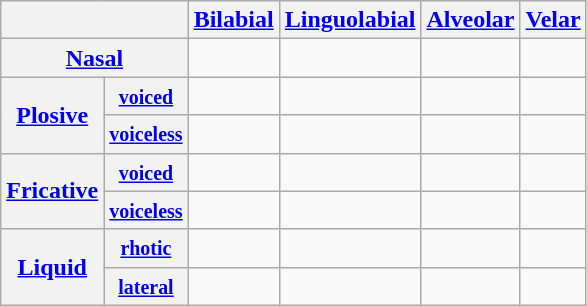<table class=wikitable style=text-align:center>
<tr>
<th colspan=2></th>
<th><a href='#'>Bilabial</a></th>
<th><a href='#'>Linguolabial</a></th>
<th><a href='#'>Alveolar</a></th>
<th><a href='#'>Velar</a></th>
</tr>
<tr>
<th colspan=2><a href='#'>Nasal</a></th>
<td></td>
<td></td>
<td></td>
<td></td>
</tr>
<tr>
<th rowspan=2><a href='#'>Plosive</a></th>
<th><small><a href='#'>voiced</a></small></th>
<td></td>
<td></td>
<td></td>
<td></td>
</tr>
<tr>
<th><small><a href='#'>voiceless</a></small></th>
<td></td>
<td></td>
<td></td>
<td></td>
</tr>
<tr>
<th rowspan=2><a href='#'>Fricative</a></th>
<th><small><a href='#'>voiced</a></small></th>
<td></td>
<td></td>
<td></td>
<td></td>
</tr>
<tr>
<th><small><a href='#'>voiceless</a></small></th>
<td></td>
<td></td>
<td></td>
<td></td>
</tr>
<tr>
<th rowspan=2><a href='#'>Liquid</a></th>
<th><small><a href='#'>rhotic</a></small></th>
<td></td>
<td></td>
<td></td>
<td></td>
</tr>
<tr>
<th><small><a href='#'>lateral</a></small></th>
<td></td>
<td></td>
<td></td>
<td></td>
</tr>
</table>
